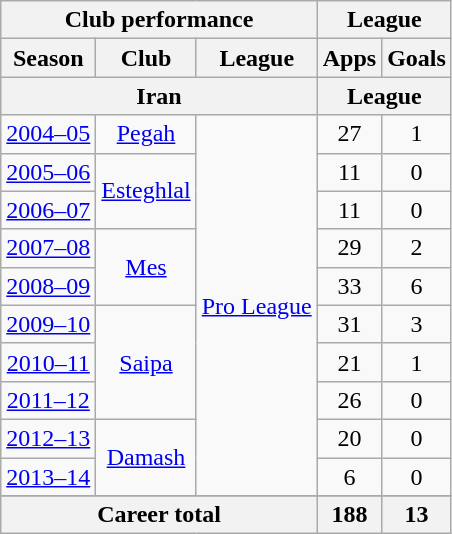<table class="wikitable" style="text-align:center;">
<tr>
<th colspan=3>Club performance</th>
<th colspan=2>League</th>
</tr>
<tr>
<th>Season</th>
<th>Club</th>
<th>League</th>
<th>Apps</th>
<th>Goals</th>
</tr>
<tr>
<th colspan=3>Iran</th>
<th colspan=2>League</th>
</tr>
<tr>
<td><a href='#'>2004–05</a></td>
<td rowspan="1"><a href='#'>Pegah</a></td>
<td rowspan="10"><a href='#'>Pro League</a></td>
<td>27</td>
<td>1</td>
</tr>
<tr>
<td><a href='#'>2005–06</a></td>
<td rowspan="2"><a href='#'>Esteghlal</a></td>
<td>11</td>
<td>0</td>
</tr>
<tr>
<td><a href='#'>2006–07</a></td>
<td>11</td>
<td>0</td>
</tr>
<tr>
<td><a href='#'>2007–08</a></td>
<td rowspan="2"><a href='#'>Mes</a></td>
<td>29</td>
<td>2</td>
</tr>
<tr>
<td><a href='#'>2008–09</a></td>
<td>33</td>
<td>6</td>
</tr>
<tr>
<td><a href='#'>2009–10</a></td>
<td rowspan="3"><a href='#'>Saipa</a></td>
<td>31</td>
<td>3</td>
</tr>
<tr>
<td><a href='#'>2010–11</a></td>
<td>21</td>
<td>1</td>
</tr>
<tr>
<td><a href='#'>2011–12</a></td>
<td>26</td>
<td>0</td>
</tr>
<tr>
<td><a href='#'>2012–13</a></td>
<td rowspan="2"><a href='#'>Damash</a></td>
<td>20</td>
<td>0</td>
</tr>
<tr>
<td><a href='#'>2013–14</a></td>
<td>6</td>
<td>0</td>
</tr>
<tr>
</tr>
<tr>
<th colspan=3>Career total</th>
<th>188</th>
<th>13</th>
</tr>
</table>
